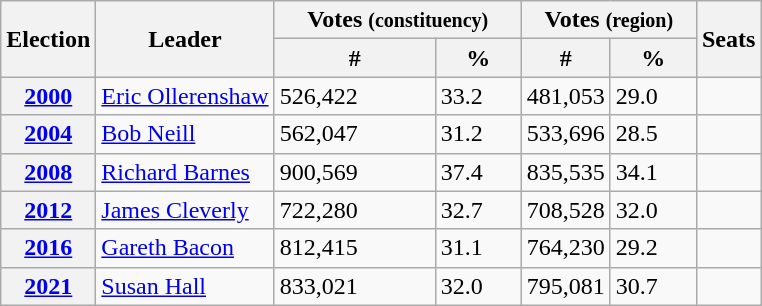<table class="wikitable">
<tr>
<th rowspan=2>Election</th>
<th rowspan=2>Leader</th>
<th colspan=2>Votes <small>(constituency)</small></th>
<th colspan=2>Votes <small>(region)</small></th>
<th rowspan=2>Seats</th>
</tr>
<tr>
<th style="width:100px">#</th>
<th style="width:50px">%</th>
<th style="width:50px">#</th>
<th style="width:50px">%</th>
</tr>
<tr>
<th><a href='#'>2000</a></th>
<td><a href='#'>Eric Ollerenshaw</a></td>
<td>526,422</td>
<td>33.2</td>
<td>481,053</td>
<td>29.0</td>
<td></td>
</tr>
<tr>
<th><a href='#'>2004</a></th>
<td><a href='#'>Bob Neill</a></td>
<td>562,047</td>
<td>31.2</td>
<td>533,696</td>
<td>28.5</td>
<td></td>
</tr>
<tr>
<th><a href='#'>2008</a></th>
<td><a href='#'>Richard Barnes</a></td>
<td>900,569</td>
<td>37.4</td>
<td>835,535</td>
<td>34.1</td>
<td></td>
</tr>
<tr>
<th><a href='#'>2012</a></th>
<td><a href='#'>James Cleverly</a></td>
<td>722,280</td>
<td>32.7</td>
<td>708,528</td>
<td>32.0</td>
<td></td>
</tr>
<tr>
<th><a href='#'>2016</a></th>
<td><a href='#'>Gareth Bacon</a></td>
<td>812,415</td>
<td>31.1</td>
<td>764,230</td>
<td>29.2</td>
<td></td>
</tr>
<tr>
<th><a href='#'>2021</a></th>
<td><a href='#'>Susan Hall</a></td>
<td>833,021</td>
<td>32.0</td>
<td>795,081</td>
<td>30.7</td>
<td></td>
</tr>
</table>
